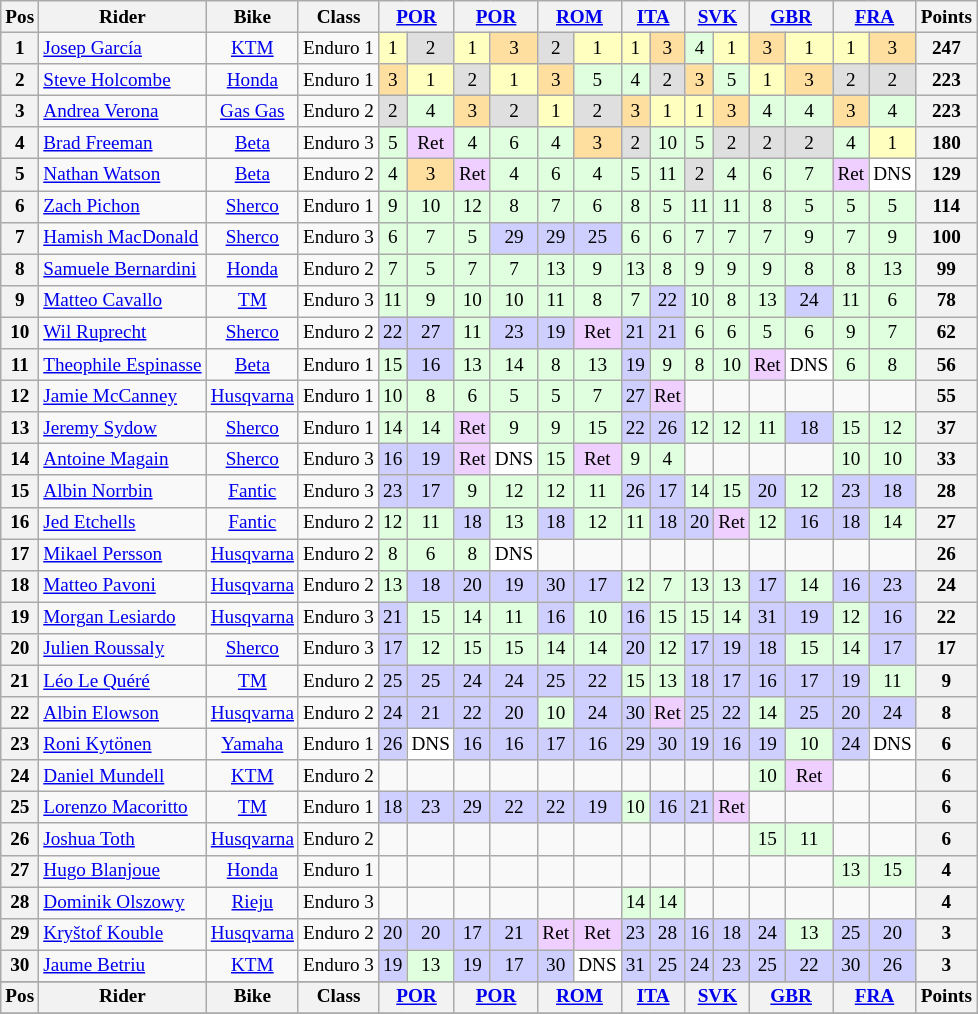<table class="wikitable" style="font-size: 80%; text-align:center">
<tr valign="top">
<th valign="middle">Pos</th>
<th valign="middle">Rider</th>
<th valign="middle">Bike</th>
<th valign="middle">Class</th>
<th colspan=2><a href='#'>POR</a><br></th>
<th colspan=2><a href='#'>POR</a><br></th>
<th colspan=2><a href='#'>ROM</a><br></th>
<th colspan=2><a href='#'>ITA</a><br></th>
<th colspan=2><a href='#'>SVK</a><br></th>
<th colspan=2><a href='#'>GBR</a><br></th>
<th colspan=2><a href='#'>FRA</a><br></th>
<th valign="middle">Points</th>
</tr>
<tr>
<th>1</th>
<td align=left> <a href='#'>Josep García</a></td>
<td><a href='#'>KTM</a></td>
<td>Enduro 1</td>
<td style="background:#ffffbf;">1</td>
<td style="background:#dfdfdf;">2</td>
<td style="background:#ffffbf;">1</td>
<td style="background:#ffdf9f;">3</td>
<td style="background:#dfdfdf;">2</td>
<td style="background:#ffffbf;">1</td>
<td style="background:#ffffbf;">1</td>
<td style="background:#ffdf9f;">3</td>
<td style="background:#dfffdf;">4</td>
<td style="background:#ffffbf;">1</td>
<td style="background:#ffdf9f;">3</td>
<td style="background:#ffffbf;">1</td>
<td style="background:#ffffbf;">1</td>
<td style="background:#ffdf9f;">3</td>
<th>247</th>
</tr>
<tr>
<th>2</th>
<td align=left> <a href='#'>Steve Holcombe</a></td>
<td><a href='#'>Honda</a></td>
<td>Enduro 1</td>
<td style="background:#ffdf9f;">3</td>
<td style="background:#ffffbf;">1</td>
<td style="background:#dfdfdf;">2</td>
<td style="background:#ffffbf;">1</td>
<td style="background:#ffdf9f;">3</td>
<td style="background:#dfffdf;">5</td>
<td style="background:#dfffdf;">4</td>
<td style="background:#dfdfdf;">2</td>
<td style="background:#ffdf9f;">3</td>
<td style="background:#dfffdf;">5</td>
<td style="background:#ffffbf;">1</td>
<td style="background:#ffdf9f;">3</td>
<td style="background:#dfdfdf;">2</td>
<td style="background:#dfdfdf;">2</td>
<th>223</th>
</tr>
<tr>
<th>3</th>
<td align=left> <a href='#'>Andrea Verona</a></td>
<td><a href='#'>Gas Gas</a></td>
<td>Enduro 2</td>
<td style="background:#dfdfdf;">2</td>
<td style="background:#dfffdf;">4</td>
<td style="background:#ffdf9f;">3</td>
<td style="background:#dfdfdf;">2</td>
<td style="background:#ffffbf;">1</td>
<td style="background:#dfdfdf;">2</td>
<td style="background:#ffdf9f;">3</td>
<td style="background:#ffffbf;">1</td>
<td style="background:#ffffbf;">1</td>
<td style="background:#ffdf9f;">3</td>
<td style="background:#dfffdf;">4</td>
<td style="background:#dfffdf;">4</td>
<td style="background:#ffdf9f;">3</td>
<td style="background:#dfffdf;">4</td>
<th>223</th>
</tr>
<tr>
<th>4</th>
<td align=left> <a href='#'>Brad Freeman</a></td>
<td><a href='#'>Beta</a></td>
<td>Enduro 3</td>
<td style="background:#dfffdf;">5</td>
<td style="background:#efcfff;">Ret</td>
<td style="background:#dfffdf;">4</td>
<td style="background:#dfffdf;">6</td>
<td style="background:#dfffdf;">4</td>
<td style="background:#ffdf9f;">3</td>
<td style="background:#dfdfdf;">2</td>
<td style="background:#dfffdf;">10</td>
<td style="background:#dfffdf;">5</td>
<td style="background:#dfdfdf;">2</td>
<td style="background:#dfdfdf;">2</td>
<td style="background:#dfdfdf;">2</td>
<td style="background:#dfffdf;">4</td>
<td style="background:#ffffbf;">1</td>
<th>180</th>
</tr>
<tr>
<th>5</th>
<td align=left> <a href='#'>Nathan Watson</a></td>
<td><a href='#'>Beta</a></td>
<td>Enduro 2</td>
<td style="background:#dfffdf;">4</td>
<td style="background:#ffdf9f;">3</td>
<td style="background:#efcfff;">Ret</td>
<td style="background:#dfffdf;">4</td>
<td style="background:#dfffdf;">6</td>
<td style="background:#dfffdf;">4</td>
<td style="background:#dfffdf;">5</td>
<td style="background:#dfffdf;">11</td>
<td style="background:#dfdfdf;">2</td>
<td style="background:#dfffdf;">4</td>
<td style="background:#dfffdf;">6</td>
<td style="background:#dfffdf;">7</td>
<td style="background:#efcfff;">Ret</td>
<td style="background:#ffffff;">DNS</td>
<th>129</th>
</tr>
<tr>
<th>6</th>
<td align=left> <a href='#'>Zach Pichon</a></td>
<td><a href='#'>Sherco</a></td>
<td>Enduro 1</td>
<td style="background:#dfffdf;">9</td>
<td style="background:#dfffdf;">10</td>
<td style="background:#dfffdf;">12</td>
<td style="background:#dfffdf;">8</td>
<td style="background:#dfffdf;">7</td>
<td style="background:#dfffdf;">6</td>
<td style="background:#dfffdf;">8</td>
<td style="background:#dfffdf;">5</td>
<td style="background:#dfffdf;">11</td>
<td style="background:#dfffdf;">11</td>
<td style="background:#dfffdf;">8</td>
<td style="background:#dfffdf;">5</td>
<td style="background:#dfffdf;">5</td>
<td style="background:#dfffdf;">5</td>
<th>114</th>
</tr>
<tr>
<th>7</th>
<td align=left> <a href='#'>Hamish MacDonald</a></td>
<td><a href='#'>Sherco</a></td>
<td>Enduro 3</td>
<td style="background:#dfffdf;">6</td>
<td style="background:#dfffdf;">7</td>
<td style="background:#dfffdf;">5</td>
<td style="background:#cfcfff;">29</td>
<td style="background:#cfcfff;">29</td>
<td style="background:#cfcfff;">25</td>
<td style="background:#dfffdf;">6</td>
<td style="background:#dfffdf;">6</td>
<td style="background:#dfffdf;">7</td>
<td style="background:#dfffdf;">7</td>
<td style="background:#dfffdf;">7</td>
<td style="background:#dfffdf;">9</td>
<td style="background:#dfffdf;">7</td>
<td style="background:#dfffdf;">9</td>
<th>100</th>
</tr>
<tr>
<th>8</th>
<td align=left> <a href='#'>Samuele Bernardini</a></td>
<td><a href='#'>Honda</a></td>
<td>Enduro 2</td>
<td style="background:#dfffdf;">7</td>
<td style="background:#dfffdf;">5</td>
<td style="background:#dfffdf;">7</td>
<td style="background:#dfffdf;">7</td>
<td style="background:#dfffdf;">13</td>
<td style="background:#dfffdf;">9</td>
<td style="background:#dfffdf;">13</td>
<td style="background:#dfffdf;">8</td>
<td style="background:#dfffdf;">9</td>
<td style="background:#dfffdf;">9</td>
<td style="background:#dfffdf;">9</td>
<td style="background:#dfffdf;">8</td>
<td style="background:#dfffdf;">8</td>
<td style="background:#dfffdf;">13</td>
<th>99</th>
</tr>
<tr>
<th>9</th>
<td align=left> <a href='#'>Matteo Cavallo</a></td>
<td><a href='#'>TM</a></td>
<td>Enduro 3</td>
<td style="background:#dfffdf;">11</td>
<td style="background:#dfffdf;">9</td>
<td style="background:#dfffdf;">10</td>
<td style="background:#dfffdf;">10</td>
<td style="background:#dfffdf;">11</td>
<td style="background:#dfffdf;">8</td>
<td style="background:#dfffdf;">7</td>
<td style="background:#cfcfff;">22</td>
<td style="background:#dfffdf;">10</td>
<td style="background:#dfffdf;">8</td>
<td style="background:#dfffdf;">13</td>
<td style="background:#cfcfff;">24</td>
<td style="background:#dfffdf;">11</td>
<td style="background:#dfffdf;">6</td>
<th>78</th>
</tr>
<tr>
<th>10</th>
<td align=left> <a href='#'>Wil Ruprecht</a></td>
<td><a href='#'>Sherco</a></td>
<td>Enduro 2</td>
<td style="background:#cfcfff;">22</td>
<td style="background:#cfcfff;">27</td>
<td style="background:#dfffdf;">11</td>
<td style="background:#cfcfff;">23</td>
<td style="background:#cfcfff;">19</td>
<td style="background:#efcfff;">Ret</td>
<td style="background:#cfcfff;">21</td>
<td style="background:#cfcfff;">21</td>
<td style="background:#dfffdf;">6</td>
<td style="background:#dfffdf;">6</td>
<td style="background:#dfffdf;">5</td>
<td style="background:#dfffdf;">6</td>
<td style="background:#dfffdf;">9</td>
<td style="background:#dfffdf;">7</td>
<th>62</th>
</tr>
<tr>
<th>11</th>
<td align=left> <a href='#'>Theophile Espinasse</a></td>
<td><a href='#'>Beta</a></td>
<td>Enduro 1</td>
<td style="background:#dfffdf;">15</td>
<td style="background:#cfcfff;">16</td>
<td style="background:#dfffdf;">13</td>
<td style="background:#dfffdf;">14</td>
<td style="background:#dfffdf;">8</td>
<td style="background:#dfffdf;">13</td>
<td style="background:#cfcfff;">19</td>
<td style="background:#dfffdf;">9</td>
<td style="background:#dfffdf;">8</td>
<td style="background:#dfffdf;">10</td>
<td style="background:#efcfff;">Ret</td>
<td style="background:#ffffff;">DNS</td>
<td style="background:#dfffdf;">6</td>
<td style="background:#dfffdf;">8</td>
<th>56</th>
</tr>
<tr>
<th>12</th>
<td align=left> <a href='#'>Jamie McCanney</a></td>
<td><a href='#'>Husqvarna</a></td>
<td>Enduro 1</td>
<td style="background:#dfffdf;">10</td>
<td style="background:#dfffdf;">8</td>
<td style="background:#dfffdf;">6</td>
<td style="background:#dfffdf;">5</td>
<td style="background:#dfffdf;">5</td>
<td style="background:#dfffdf;">7</td>
<td style="background:#cfcfff;">27</td>
<td style="background:#efcfff;">Ret</td>
<td></td>
<td></td>
<td></td>
<td></td>
<td></td>
<td></td>
<th>55</th>
</tr>
<tr>
<th>13</th>
<td align=left> <a href='#'>Jeremy Sydow</a></td>
<td><a href='#'>Sherco</a></td>
<td>Enduro 1</td>
<td style="background:#dfffdf;">14</td>
<td style="background:#dfffdf;">14</td>
<td style="background:#efcfff;">Ret</td>
<td style="background:#dfffdf;">9</td>
<td style="background:#dfffdf;">9</td>
<td style="background:#dfffdf;">15</td>
<td style="background:#cfcfff;">22</td>
<td style="background:#cfcfff;">26</td>
<td style="background:#dfffdf;">12</td>
<td style="background:#dfffdf;">12</td>
<td style="background:#dfffdf;">11</td>
<td style="background:#cfcfff;">18</td>
<td style="background:#dfffdf;">15</td>
<td style="background:#dfffdf;">12</td>
<th>37</th>
</tr>
<tr>
<th>14</th>
<td align=left> <a href='#'>Antoine Magain</a></td>
<td><a href='#'>Sherco</a></td>
<td>Enduro 3</td>
<td style="background:#cfcfff;">16</td>
<td style="background:#cfcfff;">19</td>
<td style="background:#efcfff;">Ret</td>
<td style="background:#ffffff;">DNS</td>
<td style="background:#dfffdf;">15</td>
<td style="background:#efcfff;">Ret</td>
<td style="background:#dfffdf;">9</td>
<td style="background:#dfffdf;">4</td>
<td></td>
<td></td>
<td></td>
<td></td>
<td style="background:#dfffdf;">10</td>
<td style="background:#dfffdf;">10</td>
<th>33</th>
</tr>
<tr>
<th>15</th>
<td align=left> <a href='#'>Albin Norrbin</a></td>
<td><a href='#'>Fantic</a></td>
<td>Enduro 3</td>
<td style="background:#cfcfff;">23</td>
<td style="background:#cfcfff;">17</td>
<td style="background:#dfffdf;">9</td>
<td style="background:#dfffdf;">12</td>
<td style="background:#dfffdf;">12</td>
<td style="background:#dfffdf;">11</td>
<td style="background:#cfcfff;">26</td>
<td style="background:#cfcfff;">17</td>
<td style="background:#dfffdf;">14</td>
<td style="background:#dfffdf;">15</td>
<td style="background:#cfcfff;">20</td>
<td style="background:#dfffdf;">12</td>
<td style="background:#cfcfff;">23</td>
<td style="background:#cfcfff;">18</td>
<th>28</th>
</tr>
<tr>
<th>16</th>
<td align=left> <a href='#'>Jed Etchells</a></td>
<td><a href='#'>Fantic</a></td>
<td>Enduro 2</td>
<td style="background:#dfffdf;">12</td>
<td style="background:#dfffdf;">11</td>
<td style="background:#cfcfff;">18</td>
<td style="background:#dfffdf;">13</td>
<td style="background:#cfcfff;">18</td>
<td style="background:#dfffdf;">12</td>
<td style="background:#dfffdf;">11</td>
<td style="background:#cfcfff;">18</td>
<td style="background:#cfcfff;">20</td>
<td style="background:#efcfff;">Ret</td>
<td style="background:#dfffdf;">12</td>
<td style="background:#cfcfff;">16</td>
<td style="background:#cfcfff;">18</td>
<td style="background:#dfffdf;">14</td>
<th>27</th>
</tr>
<tr>
<th>17</th>
<td align=left> <a href='#'>Mikael Persson</a></td>
<td><a href='#'>Husqvarna</a></td>
<td>Enduro 2</td>
<td style="background:#dfffdf;">8</td>
<td style="background:#dfffdf;">6</td>
<td style="background:#dfffdf;">8</td>
<td style="background:#ffffff;">DNS</td>
<td></td>
<td></td>
<td></td>
<td></td>
<td></td>
<td></td>
<td></td>
<td></td>
<td></td>
<td></td>
<th>26</th>
</tr>
<tr>
<th>18</th>
<td align=left> <a href='#'>Matteo Pavoni</a></td>
<td><a href='#'>Husqvarna</a></td>
<td>Enduro 2</td>
<td style="background:#dfffdf;">13</td>
<td style="background:#cfcfff;">18</td>
<td style="background:#cfcfff;">20</td>
<td style="background:#cfcfff;">19</td>
<td style="background:#cfcfff;">30</td>
<td style="background:#cfcfff;">17</td>
<td style="background:#dfffdf;">12</td>
<td style="background:#dfffdf;">7</td>
<td style="background:#dfffdf;">13</td>
<td style="background:#dfffdf;">13</td>
<td style="background:#cfcfff;">17</td>
<td style="background:#dfffdf;">14</td>
<td style="background:#cfcfff;">16</td>
<td style="background:#cfcfff;">23</td>
<th>24</th>
</tr>
<tr>
<th>19</th>
<td align=left> <a href='#'>Morgan Lesiardo</a></td>
<td><a href='#'>Husqvarna</a></td>
<td>Enduro 3</td>
<td style="background:#cfcfff;">21</td>
<td style="background:#dfffdf;">15</td>
<td style="background:#dfffdf;">14</td>
<td style="background:#dfffdf;">11</td>
<td style="background:#cfcfff;">16</td>
<td style="background:#dfffdf;">10</td>
<td style="background:#cfcfff;">16</td>
<td style="background:#dfffdf;">15</td>
<td style="background:#dfffdf;">15</td>
<td style="background:#dfffdf;">14</td>
<td style="background:#cfcfff;">31</td>
<td style="background:#cfcfff;">19</td>
<td style="background:#dfffdf;">12</td>
<td style="background:#cfcfff;">16</td>
<th>22</th>
</tr>
<tr>
<th>20</th>
<td align=left> <a href='#'>Julien Roussaly</a></td>
<td><a href='#'>Sherco</a></td>
<td>Enduro 3</td>
<td style="background:#cfcfff;">17</td>
<td style="background:#dfffdf;">12</td>
<td style="background:#dfffdf;">15</td>
<td style="background:#dfffdf;">15</td>
<td style="background:#dfffdf;">14</td>
<td style="background:#dfffdf;">14</td>
<td style="background:#cfcfff;">20</td>
<td style="background:#dfffdf;">12</td>
<td style="background:#cfcfff;">17</td>
<td style="background:#cfcfff;">19</td>
<td style="background:#cfcfff;">18</td>
<td style="background:#dfffdf;">15</td>
<td style="background:#dfffdf;">14</td>
<td style="background:#cfcfff;">17</td>
<th>17</th>
</tr>
<tr>
<th>21</th>
<td align=left> <a href='#'>Léo Le Quéré</a></td>
<td><a href='#'>TM</a></td>
<td>Enduro 2</td>
<td style="background:#cfcfff;">25</td>
<td style="background:#cfcfff;">25</td>
<td style="background:#cfcfff;">24</td>
<td style="background:#cfcfff;">24</td>
<td style="background:#cfcfff;">25</td>
<td style="background:#cfcfff;">22</td>
<td style="background:#dfffdf;">15</td>
<td style="background:#dfffdf;">13</td>
<td style="background:#cfcfff;">18</td>
<td style="background:#cfcfff;">17</td>
<td style="background:#cfcfff;">16</td>
<td style="background:#cfcfff;">17</td>
<td style="background:#cfcfff;">19</td>
<td style="background:#dfffdf;">11</td>
<th>9</th>
</tr>
<tr>
<th>22</th>
<td align=left> <a href='#'>Albin Elowson</a></td>
<td><a href='#'>Husqvarna</a></td>
<td>Enduro 2</td>
<td style="background:#cfcfff;">24</td>
<td style="background:#cfcfff;">21</td>
<td style="background:#cfcfff;">22</td>
<td style="background:#cfcfff;">20</td>
<td style="background:#dfffdf;">10</td>
<td style="background:#cfcfff;">24</td>
<td style="background:#cfcfff;">30</td>
<td style="background:#efcfff;">Ret</td>
<td style="background:#cfcfff;">25</td>
<td style="background:#cfcfff;">22</td>
<td style="background:#dfffdf;">14</td>
<td style="background:#cfcfff;">25</td>
<td style="background:#cfcfff;">20</td>
<td style="background:#cfcfff;">24</td>
<th>8</th>
</tr>
<tr>
<th>23</th>
<td align=left> <a href='#'>Roni Kytönen</a></td>
<td><a href='#'>Yamaha</a></td>
<td>Enduro 1</td>
<td style="background:#cfcfff;">26</td>
<td style="background:#ffffff;">DNS</td>
<td style="background:#cfcfff;">16</td>
<td style="background:#cfcfff;">16</td>
<td style="background:#cfcfff;">17</td>
<td style="background:#cfcfff;">16</td>
<td style="background:#cfcfff;">29</td>
<td style="background:#cfcfff;">30</td>
<td style="background:#cfcfff;">19</td>
<td style="background:#cfcfff;">16</td>
<td style="background:#cfcfff;">19</td>
<td style="background:#dfffdf;">10</td>
<td style="background:#cfcfff;">24</td>
<td style="background:#ffffff;">DNS</td>
<th>6</th>
</tr>
<tr>
<th>24</th>
<td align=left> <a href='#'>Daniel Mundell</a></td>
<td><a href='#'>KTM</a></td>
<td>Enduro 2</td>
<td></td>
<td></td>
<td></td>
<td></td>
<td></td>
<td></td>
<td></td>
<td></td>
<td></td>
<td></td>
<td style="background:#dfffdf;">10</td>
<td style="background:#efcfff;">Ret</td>
<td></td>
<td></td>
<th>6</th>
</tr>
<tr>
<th>25</th>
<td align=left> <a href='#'>Lorenzo Macoritto</a></td>
<td><a href='#'>TM</a></td>
<td>Enduro 1</td>
<td style="background:#cfcfff;">18</td>
<td style="background:#cfcfff;">23</td>
<td style="background:#cfcfff;">29</td>
<td style="background:#cfcfff;">22</td>
<td style="background:#cfcfff;">22</td>
<td style="background:#cfcfff;">19</td>
<td style="background:#dfffdf;">10</td>
<td style="background:#cfcfff;">16</td>
<td style="background:#cfcfff;">21</td>
<td style="background:#efcfff;">Ret</td>
<td></td>
<td></td>
<td></td>
<td></td>
<th>6</th>
</tr>
<tr>
<th>26</th>
<td align=left> <a href='#'>Joshua Toth</a></td>
<td><a href='#'>Husqvarna</a></td>
<td>Enduro 2</td>
<td></td>
<td></td>
<td></td>
<td></td>
<td></td>
<td></td>
<td></td>
<td></td>
<td></td>
<td></td>
<td style="background:#dfffdf;">15</td>
<td style="background:#dfffdf;">11</td>
<td></td>
<td></td>
<th>6</th>
</tr>
<tr>
<th>27</th>
<td align=left> <a href='#'>Hugo Blanjoue</a></td>
<td><a href='#'>Honda</a></td>
<td>Enduro 1</td>
<td></td>
<td></td>
<td></td>
<td></td>
<td></td>
<td></td>
<td></td>
<td></td>
<td></td>
<td></td>
<td></td>
<td></td>
<td style="background:#dfffdf;">13</td>
<td style="background:#dfffdf;">15</td>
<th>4</th>
</tr>
<tr>
<th>28</th>
<td align=left> <a href='#'>Dominik Olszowy</a></td>
<td><a href='#'>Rieju</a></td>
<td>Enduro 3</td>
<td></td>
<td></td>
<td></td>
<td></td>
<td></td>
<td></td>
<td style="background:#dfffdf;">14</td>
<td style="background:#dfffdf;">14</td>
<td></td>
<td></td>
<td></td>
<td></td>
<td></td>
<td></td>
<th>4</th>
</tr>
<tr>
<th>29</th>
<td align=left> <a href='#'>Kryštof Kouble</a></td>
<td><a href='#'>Husqvarna</a></td>
<td>Enduro 2</td>
<td style="background:#cfcfff;">20</td>
<td style="background:#cfcfff;">20</td>
<td style="background:#cfcfff;">17</td>
<td style="background:#cfcfff;">21</td>
<td style="background:#efcfff;">Ret</td>
<td style="background:#efcfff;">Ret</td>
<td style="background:#cfcfff;">23</td>
<td style="background:#cfcfff;">28</td>
<td style="background:#cfcfff;">16</td>
<td style="background:#cfcfff;">18</td>
<td style="background:#cfcfff;">24</td>
<td style="background:#dfffdf;">13</td>
<td style="background:#cfcfff;">25</td>
<td style="background:#cfcfff;">20</td>
<th>3</th>
</tr>
<tr>
<th>30</th>
<td align=left> <a href='#'>Jaume Betriu</a></td>
<td><a href='#'>KTM</a></td>
<td>Enduro 3</td>
<td style="background:#cfcfff;">19</td>
<td style="background:#dfffdf;">13</td>
<td style="background:#cfcfff;">19</td>
<td style="background:#cfcfff;">17</td>
<td style="background:#cfcfff;">30</td>
<td style="background:#ffffff;">DNS</td>
<td style="background:#cfcfff;">31</td>
<td style="background:#cfcfff;">25</td>
<td style="background:#cfcfff;">24</td>
<td style="background:#cfcfff;">23</td>
<td style="background:#cfcfff;">25</td>
<td style="background:#cfcfff;">22</td>
<td style="background:#cfcfff;">30</td>
<td style="background:#cfcfff;">26</td>
<th>3</th>
</tr>
<tr>
</tr>
<tr valign="top">
<th valign="middle">Pos</th>
<th valign="middle">Rider</th>
<th valign="middle">Bike</th>
<th valign="middle">Class</th>
<th colspan=2><a href='#'>POR</a><br></th>
<th colspan=2><a href='#'>POR</a><br></th>
<th colspan=2><a href='#'>ROM</a><br></th>
<th colspan=2><a href='#'>ITA</a><br></th>
<th colspan=2><a href='#'>SVK</a><br></th>
<th colspan=2><a href='#'>GBR</a><br></th>
<th colspan=2><a href='#'>FRA</a><br></th>
<th valign="middle">Points</th>
</tr>
<tr>
</tr>
</table>
